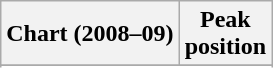<table class="wikitable sortable plainrowheaders" style="text-align:center">
<tr>
<th>Chart (2008–09)</th>
<th>Peak<br>position</th>
</tr>
<tr>
</tr>
<tr>
</tr>
<tr>
</tr>
<tr>
</tr>
<tr>
</tr>
<tr>
</tr>
<tr>
</tr>
<tr>
</tr>
<tr>
</tr>
<tr>
</tr>
<tr>
</tr>
</table>
